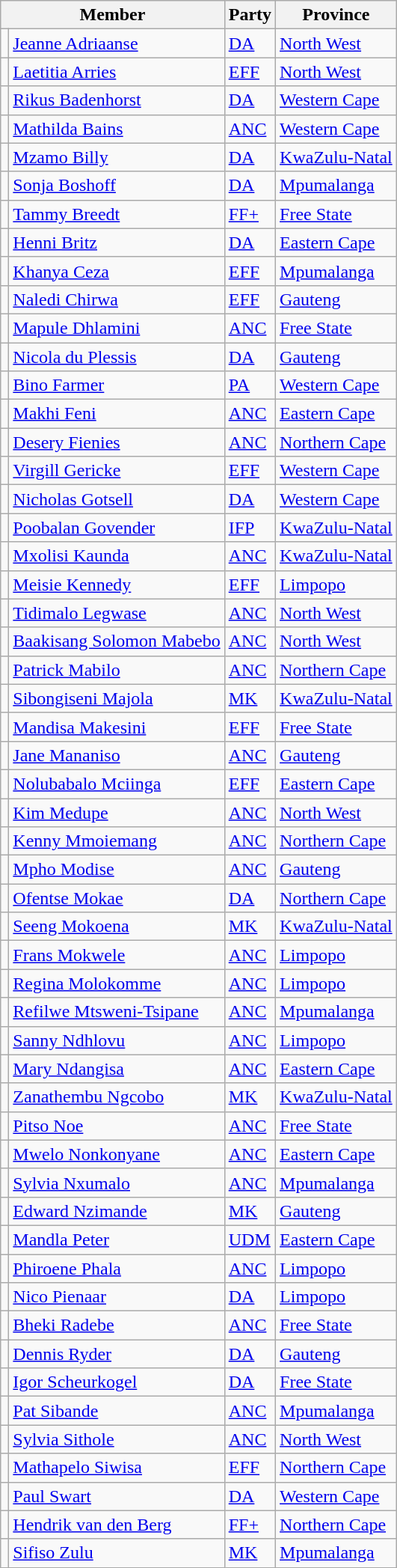<table class="wikitable sortable">
<tr>
<th colspan="2">Member</th>
<th>Party</th>
<th>Province</th>
</tr>
<tr>
<td></td>
<td><a href='#'>Jeanne Adriaanse</a></td>
<td><a href='#'>DA</a></td>
<td><a href='#'>North West</a></td>
</tr>
<tr>
<td></td>
<td><a href='#'>Laetitia Arries</a></td>
<td><a href='#'>EFF</a></td>
<td><a href='#'>North West</a></td>
</tr>
<tr>
<td></td>
<td><a href='#'>Rikus Badenhorst</a></td>
<td><a href='#'>DA</a></td>
<td><a href='#'>Western Cape</a></td>
</tr>
<tr>
<td></td>
<td><a href='#'>Mathilda Bains</a></td>
<td><a href='#'>ANC</a></td>
<td><a href='#'>Western Cape</a></td>
</tr>
<tr>
<td></td>
<td><a href='#'>Mzamo Billy</a></td>
<td><a href='#'>DA</a></td>
<td><a href='#'>KwaZulu-Natal</a></td>
</tr>
<tr>
<td></td>
<td><a href='#'>Sonja Boshoff</a></td>
<td><a href='#'>DA</a></td>
<td><a href='#'>Mpumalanga</a></td>
</tr>
<tr>
<td></td>
<td><a href='#'>Tammy Breedt</a></td>
<td><a href='#'>FF+</a></td>
<td><a href='#'>Free State</a></td>
</tr>
<tr>
<td></td>
<td><a href='#'>Henni Britz</a></td>
<td><a href='#'>DA</a></td>
<td><a href='#'>Eastern Cape</a></td>
</tr>
<tr>
<td></td>
<td><a href='#'>Khanya Ceza</a></td>
<td><a href='#'>EFF</a></td>
<td><a href='#'>Mpumalanga</a></td>
</tr>
<tr>
<td></td>
<td><a href='#'>Naledi Chirwa</a></td>
<td><a href='#'>EFF</a></td>
<td><a href='#'>Gauteng</a></td>
</tr>
<tr>
<td></td>
<td><a href='#'>Mapule Dhlamini</a></td>
<td><a href='#'>ANC</a></td>
<td><a href='#'>Free State</a></td>
</tr>
<tr>
<td></td>
<td><a href='#'>Nicola du Plessis</a></td>
<td><a href='#'>DA</a></td>
<td><a href='#'>Gauteng</a></td>
</tr>
<tr>
<td></td>
<td><a href='#'>Bino Farmer</a></td>
<td><a href='#'>PA</a></td>
<td><a href='#'>Western Cape</a></td>
</tr>
<tr>
<td></td>
<td><a href='#'>Makhi Feni</a></td>
<td><a href='#'>ANC</a></td>
<td><a href='#'>Eastern Cape</a></td>
</tr>
<tr>
<td></td>
<td><a href='#'>Desery Fienies</a></td>
<td><a href='#'>ANC</a></td>
<td><a href='#'>Northern Cape</a></td>
</tr>
<tr>
<td></td>
<td><a href='#'>Virgill Gericke</a></td>
<td><a href='#'>EFF</a></td>
<td><a href='#'>Western Cape</a></td>
</tr>
<tr>
<td></td>
<td><a href='#'>Nicholas Gotsell</a></td>
<td><a href='#'>DA</a></td>
<td><a href='#'>Western Cape</a></td>
</tr>
<tr>
<td></td>
<td><a href='#'>Poobalan Govender</a></td>
<td><a href='#'>IFP</a></td>
<td><a href='#'>KwaZulu-Natal</a></td>
</tr>
<tr>
<td></td>
<td><a href='#'>Mxolisi Kaunda</a></td>
<td><a href='#'>ANC</a></td>
<td><a href='#'>KwaZulu-Natal</a></td>
</tr>
<tr>
<td></td>
<td><a href='#'>Meisie Kennedy</a></td>
<td><a href='#'>EFF</a></td>
<td><a href='#'>Limpopo</a></td>
</tr>
<tr>
<td></td>
<td><a href='#'>Tidimalo Legwase</a></td>
<td><a href='#'>ANC</a></td>
<td><a href='#'>North West</a></td>
</tr>
<tr>
<td></td>
<td><a href='#'>Baakisang Solomon Mabebo</a></td>
<td><a href='#'>ANC</a></td>
<td><a href='#'>North West</a></td>
</tr>
<tr>
<td></td>
<td><a href='#'>Patrick Mabilo</a></td>
<td><a href='#'>ANC</a></td>
<td><a href='#'>Northern Cape</a></td>
</tr>
<tr>
<td></td>
<td><a href='#'>Sibongiseni Majola</a></td>
<td><a href='#'>MK</a></td>
<td><a href='#'>KwaZulu-Natal</a></td>
</tr>
<tr>
<td></td>
<td><a href='#'>Mandisa Makesini</a></td>
<td><a href='#'>EFF</a></td>
<td><a href='#'>Free State</a></td>
</tr>
<tr>
<td></td>
<td><a href='#'>Jane Mananiso</a></td>
<td><a href='#'>ANC</a></td>
<td><a href='#'>Gauteng</a></td>
</tr>
<tr>
<td></td>
<td><a href='#'>Nolubabalo Mciinga</a></td>
<td><a href='#'>EFF</a></td>
<td><a href='#'>Eastern Cape</a></td>
</tr>
<tr>
<td></td>
<td><a href='#'>Kim Medupe</a></td>
<td><a href='#'>ANC</a></td>
<td><a href='#'>North West</a></td>
</tr>
<tr>
<td></td>
<td><a href='#'>Kenny Mmoiemang</a></td>
<td><a href='#'>ANC</a></td>
<td><a href='#'>Northern Cape</a></td>
</tr>
<tr>
<td></td>
<td><a href='#'>Mpho Modise</a></td>
<td><a href='#'>ANC</a></td>
<td><a href='#'>Gauteng</a></td>
</tr>
<tr>
<td></td>
<td><a href='#'>Ofentse Mokae</a></td>
<td><a href='#'>DA</a></td>
<td><a href='#'>Northern Cape</a></td>
</tr>
<tr>
<td></td>
<td><a href='#'>Seeng Mokoena</a></td>
<td><a href='#'>MK</a></td>
<td><a href='#'>KwaZulu-Natal</a></td>
</tr>
<tr>
<td></td>
<td><a href='#'>Frans Mokwele</a></td>
<td><a href='#'>ANC</a></td>
<td><a href='#'>Limpopo</a></td>
</tr>
<tr>
<td></td>
<td><a href='#'>Regina Molokomme</a></td>
<td><a href='#'>ANC</a></td>
<td><a href='#'>Limpopo</a></td>
</tr>
<tr>
<td></td>
<td><a href='#'>Refilwe Mtsweni-Tsipane</a></td>
<td><a href='#'>ANC</a></td>
<td><a href='#'>Mpumalanga</a></td>
</tr>
<tr>
<td></td>
<td><a href='#'>Sanny Ndhlovu</a></td>
<td><a href='#'>ANC</a></td>
<td><a href='#'>Limpopo</a></td>
</tr>
<tr>
<td></td>
<td><a href='#'>Mary Ndangisa</a></td>
<td><a href='#'>ANC</a></td>
<td><a href='#'>Eastern Cape</a></td>
</tr>
<tr>
<td></td>
<td><a href='#'>Zanathembu Ngcobo</a></td>
<td><a href='#'>MK</a></td>
<td><a href='#'>KwaZulu-Natal</a></td>
</tr>
<tr>
<td></td>
<td><a href='#'>Pitso Noe</a></td>
<td><a href='#'>ANC</a></td>
<td><a href='#'>Free State</a></td>
</tr>
<tr>
<td></td>
<td><a href='#'>Mwelo Nonkonyane</a></td>
<td><a href='#'>ANC</a></td>
<td><a href='#'>Eastern Cape</a></td>
</tr>
<tr>
<td></td>
<td><a href='#'>Sylvia Nxumalo</a></td>
<td><a href='#'>ANC</a></td>
<td><a href='#'>Mpumalanga</a></td>
</tr>
<tr>
<td></td>
<td><a href='#'>Edward Nzimande</a></td>
<td><a href='#'>MK</a></td>
<td><a href='#'>Gauteng</a></td>
</tr>
<tr>
<td></td>
<td><a href='#'>Mandla Peter</a></td>
<td><a href='#'>UDM</a></td>
<td><a href='#'>Eastern Cape</a></td>
</tr>
<tr>
<td></td>
<td><a href='#'>Phiroene Phala</a></td>
<td><a href='#'>ANC</a></td>
<td><a href='#'>Limpopo</a></td>
</tr>
<tr>
<td></td>
<td><a href='#'>Nico Pienaar</a></td>
<td><a href='#'>DA</a></td>
<td><a href='#'>Limpopo</a></td>
</tr>
<tr>
<td></td>
<td><a href='#'>Bheki Radebe</a></td>
<td><a href='#'>ANC</a></td>
<td><a href='#'>Free State</a></td>
</tr>
<tr>
<td></td>
<td><a href='#'>Dennis Ryder</a></td>
<td><a href='#'>DA</a></td>
<td><a href='#'>Gauteng</a></td>
</tr>
<tr>
<td></td>
<td><a href='#'>Igor Scheurkogel</a></td>
<td><a href='#'>DA</a></td>
<td><a href='#'>Free State</a></td>
</tr>
<tr>
<td></td>
<td><a href='#'>Pat Sibande</a></td>
<td><a href='#'>ANC</a></td>
<td><a href='#'>Mpumalanga</a></td>
</tr>
<tr>
<td></td>
<td><a href='#'>Sylvia Sithole</a></td>
<td><a href='#'>ANC</a></td>
<td><a href='#'>North West</a></td>
</tr>
<tr>
<td></td>
<td><a href='#'>Mathapelo Siwisa</a></td>
<td><a href='#'>EFF</a></td>
<td><a href='#'>Northern Cape</a></td>
</tr>
<tr>
<td></td>
<td><a href='#'>Paul Swart</a></td>
<td><a href='#'>DA</a></td>
<td><a href='#'>Western Cape</a></td>
</tr>
<tr>
<td></td>
<td><a href='#'>Hendrik van den Berg</a></td>
<td><a href='#'>FF+</a></td>
<td><a href='#'>Northern Cape</a></td>
</tr>
<tr>
<td></td>
<td><a href='#'>Sifiso Zulu</a></td>
<td><a href='#'>MK</a></td>
<td><a href='#'>Mpumalanga</a></td>
</tr>
</table>
